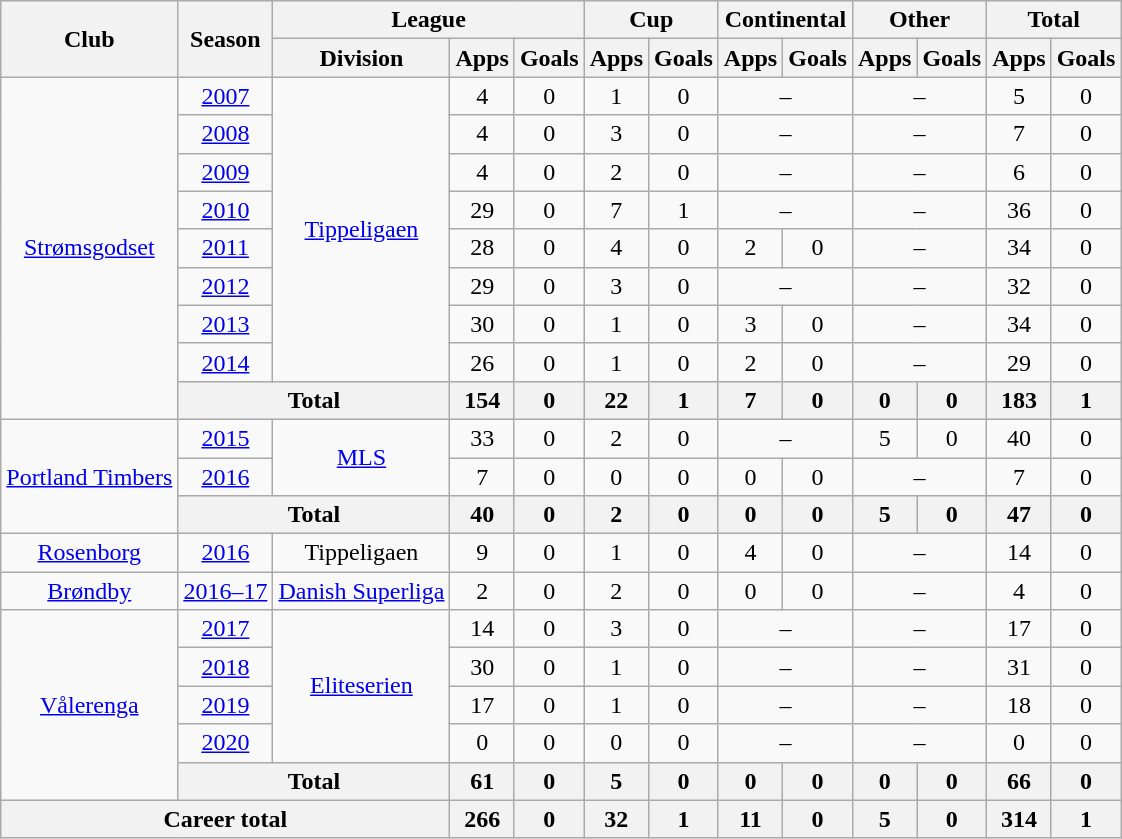<table class="wikitable" style="text-align:center">
<tr>
<th rowspan="2">Club</th>
<th rowspan="2">Season</th>
<th colspan="3">League</th>
<th colspan="2">Cup</th>
<th colspan="2">Continental</th>
<th colspan="2">Other</th>
<th colspan="2">Total</th>
</tr>
<tr>
<th>Division</th>
<th>Apps</th>
<th>Goals</th>
<th>Apps</th>
<th>Goals</th>
<th>Apps</th>
<th>Goals</th>
<th>Apps</th>
<th>Goals</th>
<th>Apps</th>
<th>Goals</th>
</tr>
<tr>
<td rowspan="9"><a href='#'>Strømsgodset</a></td>
<td><a href='#'>2007</a></td>
<td rowspan=8><a href='#'>Tippeligaen</a></td>
<td>4</td>
<td>0</td>
<td>1</td>
<td>0</td>
<td colspan="2">–</td>
<td colspan="2">–</td>
<td>5</td>
<td>0</td>
</tr>
<tr>
<td><a href='#'>2008</a></td>
<td>4</td>
<td>0</td>
<td>3</td>
<td>0</td>
<td colspan="2">–</td>
<td colspan="2">–</td>
<td>7</td>
<td>0</td>
</tr>
<tr>
<td><a href='#'>2009</a></td>
<td>4</td>
<td>0</td>
<td>2</td>
<td>0</td>
<td colspan="2">–</td>
<td colspan="2">–</td>
<td>6</td>
<td>0</td>
</tr>
<tr>
<td><a href='#'>2010</a></td>
<td>29</td>
<td>0</td>
<td>7</td>
<td>1</td>
<td colspan="2">–</td>
<td colspan="2">–</td>
<td>36</td>
<td>0</td>
</tr>
<tr>
<td><a href='#'>2011</a></td>
<td>28</td>
<td>0</td>
<td>4</td>
<td>0</td>
<td>2</td>
<td>0</td>
<td colspan="2">–</td>
<td>34</td>
<td>0</td>
</tr>
<tr>
<td><a href='#'>2012</a></td>
<td>29</td>
<td>0</td>
<td>3</td>
<td>0</td>
<td colspan="2">–</td>
<td colspan="2">–</td>
<td>32</td>
<td>0</td>
</tr>
<tr>
<td><a href='#'>2013</a></td>
<td>30</td>
<td>0</td>
<td>1</td>
<td>0</td>
<td>3</td>
<td>0</td>
<td colspan="2">–</td>
<td>34</td>
<td>0</td>
</tr>
<tr>
<td><a href='#'>2014</a></td>
<td>26</td>
<td>0</td>
<td>1</td>
<td>0</td>
<td>2</td>
<td>0</td>
<td colspan="2">–</td>
<td>29</td>
<td>0</td>
</tr>
<tr>
<th colspan="2">Total</th>
<th>154</th>
<th>0</th>
<th>22</th>
<th>1</th>
<th>7</th>
<th>0</th>
<th>0</th>
<th>0</th>
<th>183</th>
<th>1</th>
</tr>
<tr>
<td rowspan="3"><a href='#'>Portland Timbers</a></td>
<td><a href='#'>2015</a></td>
<td rowspan="2"><a href='#'>MLS</a></td>
<td>33</td>
<td>0</td>
<td>2</td>
<td>0</td>
<td colspan="2">–</td>
<td>5</td>
<td>0</td>
<td>40</td>
<td>0</td>
</tr>
<tr>
<td><a href='#'>2016</a></td>
<td>7</td>
<td>0</td>
<td>0</td>
<td>0</td>
<td>0</td>
<td>0</td>
<td colspan="2">–</td>
<td>7</td>
<td>0</td>
</tr>
<tr>
<th colspan="2">Total</th>
<th>40</th>
<th>0</th>
<th>2</th>
<th>0</th>
<th>0</th>
<th>0</th>
<th>5</th>
<th>0</th>
<th>47</th>
<th>0</th>
</tr>
<tr>
<td><a href='#'>Rosenborg</a></td>
<td><a href='#'>2016</a></td>
<td>Tippeligaen</td>
<td>9</td>
<td>0</td>
<td>1</td>
<td>0</td>
<td>4</td>
<td>0</td>
<td colspan="2">–</td>
<td>14</td>
<td>0</td>
</tr>
<tr>
<td><a href='#'>Brøndby</a></td>
<td><a href='#'>2016–17</a></td>
<td><a href='#'>Danish Superliga</a></td>
<td>2</td>
<td>0</td>
<td>2</td>
<td>0</td>
<td>0</td>
<td>0</td>
<td colspan="2">–</td>
<td>4</td>
<td>0</td>
</tr>
<tr>
<td rowspan="5"><a href='#'>Vålerenga</a></td>
<td><a href='#'>2017</a></td>
<td rowspan="4"><a href='#'>Eliteserien</a></td>
<td>14</td>
<td>0</td>
<td>3</td>
<td>0</td>
<td colspan="2">–</td>
<td colspan="2">–</td>
<td>17</td>
<td>0</td>
</tr>
<tr>
<td><a href='#'>2018</a></td>
<td>30</td>
<td>0</td>
<td>1</td>
<td>0</td>
<td colspan="2">–</td>
<td colspan="2">–</td>
<td>31</td>
<td>0</td>
</tr>
<tr>
<td><a href='#'>2019</a></td>
<td>17</td>
<td>0</td>
<td>1</td>
<td>0</td>
<td colspan="2">–</td>
<td colspan="2">–</td>
<td>18</td>
<td>0</td>
</tr>
<tr>
<td><a href='#'>2020</a></td>
<td>0</td>
<td>0</td>
<td>0</td>
<td>0</td>
<td colspan="2">–</td>
<td colspan="2">–</td>
<td>0</td>
<td>0</td>
</tr>
<tr>
<th colspan="2">Total</th>
<th>61</th>
<th>0</th>
<th>5</th>
<th>0</th>
<th>0</th>
<th>0</th>
<th>0</th>
<th>0</th>
<th>66</th>
<th>0</th>
</tr>
<tr>
<th colspan="3">Career total</th>
<th>266</th>
<th>0</th>
<th>32</th>
<th>1</th>
<th>11</th>
<th>0</th>
<th>5</th>
<th>0</th>
<th>314</th>
<th>1</th>
</tr>
</table>
